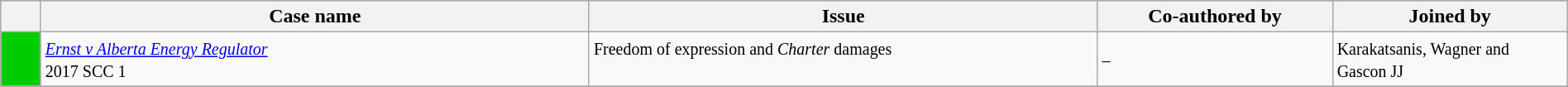<table class="wikitable" width=100%>
<tr bgcolor="#CCCCCC">
<th width=25px></th>
<th width=35%>Case name</th>
<th>Issue</th>
<th width=15%>Co-authored by</th>
<th width=15%>Joined by</th>
</tr>
<tr>
<td bgcolor="00cd00"></td>
<td align=left valign=top><small><em><a href='#'>Ernst v Alberta Energy Regulator</a></em><br> 2017 SCC 1 </small></td>
<td valign=top><small> Freedom of expression and <em>Charter</em> damages</small></td>
<td><small> –</small></td>
<td><small> Karakatsanis, Wagner and Gascon JJ</small></td>
</tr>
<tr>
</tr>
</table>
